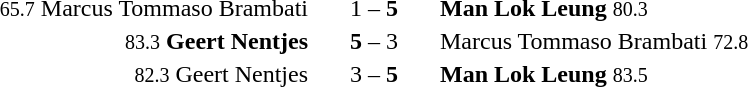<table style="text-align:center">
<tr>
<th width=233></th>
<th width=80></th>
<th width=233></th>
</tr>
<tr>
<td align=right><small>65.7</small> Marcus Tommaso Brambati </td>
<td>1 – <strong>5</strong></td>
<td align=left> <strong>Man Lok Leung</strong> <small>80.3</small></td>
</tr>
<tr>
<td align=right><small>83.3</small> <strong>Geert Nentjes</strong> </td>
<td><strong>5</strong> – 3</td>
<td align=left> Marcus Tommaso Brambati <small>72.8</small></td>
</tr>
<tr>
<td align=right><small>82.3</small> Geert Nentjes </td>
<td>3 – <strong>5</strong></td>
<td align=left> <strong>Man Lok Leung</strong> <small>83.5</small></td>
</tr>
</table>
